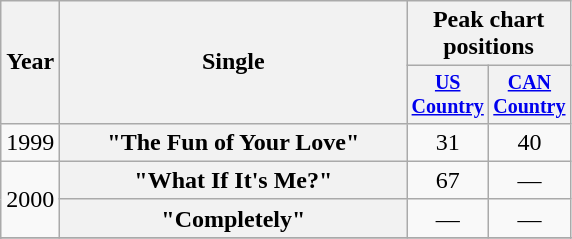<table class="wikitable plainrowheaders" style="text-align:center;">
<tr>
<th rowspan="2">Year</th>
<th rowspan="2" style="width:14em;">Single</th>
<th colspan="2">Peak chart<br>positions</th>
</tr>
<tr style="font-size:smaller;">
<th width="45"><a href='#'>US Country</a></th>
<th width="45"><a href='#'>CAN Country</a></th>
</tr>
<tr>
<td>1999</td>
<th scope="row">"The Fun of Your Love"</th>
<td>31</td>
<td>40</td>
</tr>
<tr>
<td rowspan="2">2000</td>
<th scope="row">"What If It's Me?"</th>
<td>67</td>
<td>—</td>
</tr>
<tr>
<th scope="row">"Completely"</th>
<td>—</td>
<td>—</td>
</tr>
<tr>
</tr>
<tr>
</tr>
</table>
